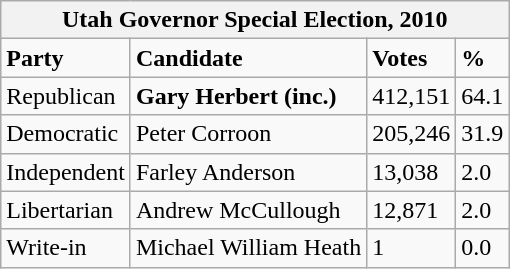<table class="wikitable">
<tr>
<th colspan="4">Utah Governor Special Election, 2010</th>
</tr>
<tr>
<td><strong>Party</strong></td>
<td><strong>Candidate</strong></td>
<td><strong>Votes</strong></td>
<td><strong>%</strong></td>
</tr>
<tr>
<td>Republican</td>
<td><strong>Gary Herbert (inc.)</strong></td>
<td>412,151</td>
<td>64.1</td>
</tr>
<tr>
<td>Democratic</td>
<td>Peter Corroon</td>
<td>205,246</td>
<td>31.9</td>
</tr>
<tr>
<td>Independent</td>
<td>Farley Anderson</td>
<td>13,038</td>
<td>2.0</td>
</tr>
<tr>
<td>Libertarian</td>
<td>Andrew McCullough</td>
<td>12,871</td>
<td>2.0</td>
</tr>
<tr>
<td>Write-in</td>
<td>Michael William Heath</td>
<td>1</td>
<td>0.0</td>
</tr>
</table>
